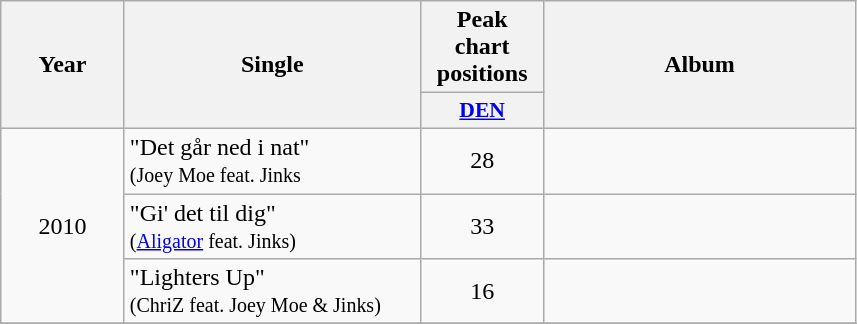<table class="wikitable" style="text-align: center;">
<tr>
<th rowspan="2" width="75">Year</th>
<th rowspan="2" width="190">Single</th>
<th colspan="1" width="75">Peak <br>chart <br>positions</th>
<th width="200" rowspan="2">Album</th>
</tr>
<tr style="font-size:90%;">
<th style="width:4em;"><a href='#'>DEN</a></th>
</tr>
<tr>
<td rowspan=3>2010</td>
<td style="text-align:left;">"Det går ned i nat" <br><small>(Joey Moe feat. Jinks</small></td>
<td>28</td>
<td></td>
</tr>
<tr>
<td style="text-align:left;">"Gi' det til dig" <br><small>(<a href='#'>Aligator</a> feat. Jinks)</small></td>
<td>33</td>
<td></td>
</tr>
<tr>
<td style="text-align:left;">"Lighters Up" <br><small>(ChriZ feat. Joey Moe & Jinks)</small></td>
<td>16</td>
<td></td>
</tr>
<tr>
</tr>
</table>
